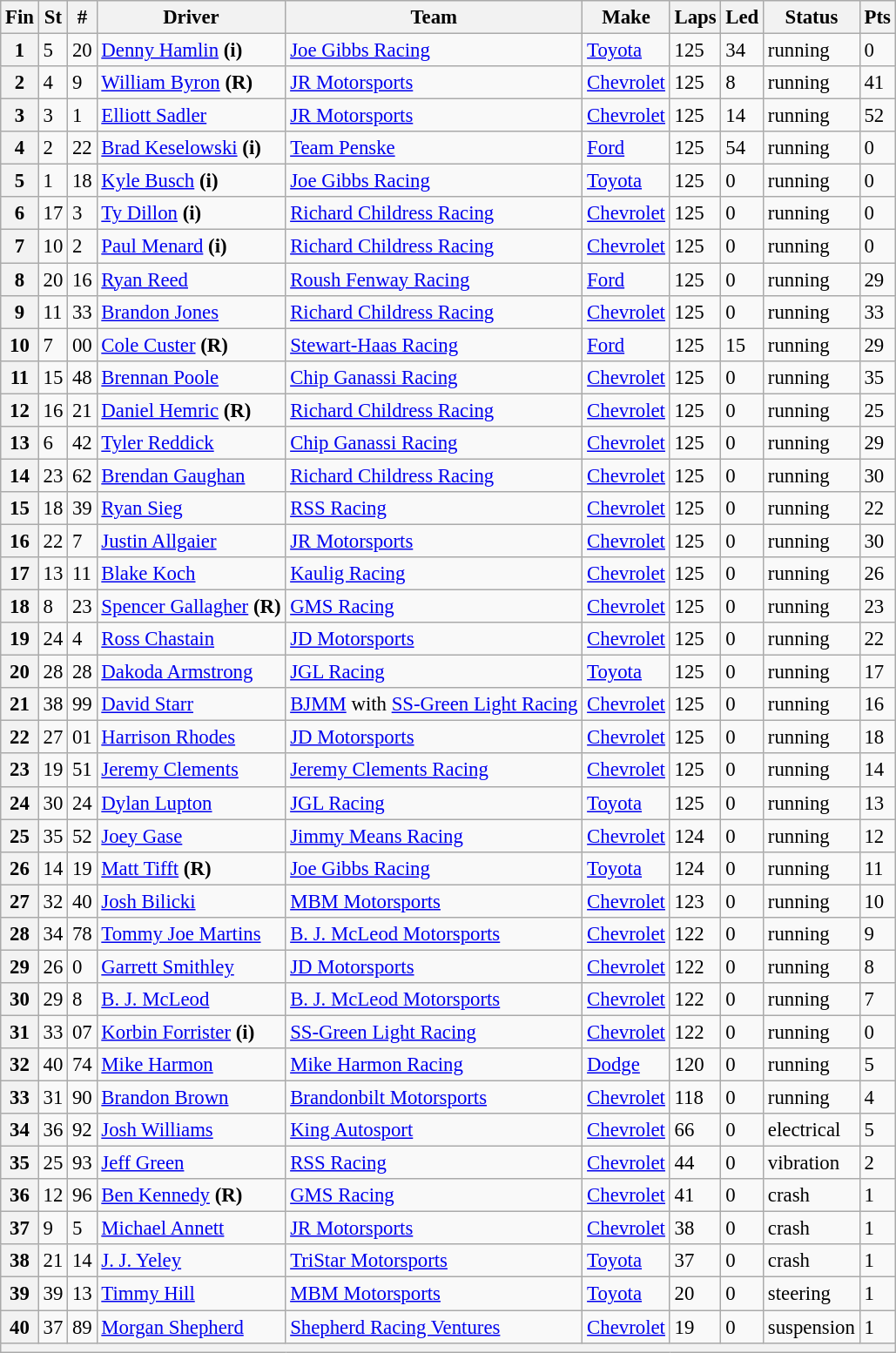<table class="wikitable" style="font-size:95%">
<tr>
<th>Fin</th>
<th>St</th>
<th>#</th>
<th>Driver</th>
<th>Team</th>
<th>Make</th>
<th>Laps</th>
<th>Led</th>
<th>Status</th>
<th>Pts</th>
</tr>
<tr>
<th>1</th>
<td>5</td>
<td>20</td>
<td><a href='#'>Denny Hamlin</a> <strong>(i)</strong></td>
<td><a href='#'>Joe Gibbs Racing</a></td>
<td><a href='#'>Toyota</a></td>
<td>125</td>
<td>34</td>
<td>running</td>
<td>0</td>
</tr>
<tr>
<th>2</th>
<td>4</td>
<td>9</td>
<td><a href='#'>William Byron</a> <strong>(R)</strong></td>
<td><a href='#'>JR Motorsports</a></td>
<td><a href='#'>Chevrolet</a></td>
<td>125</td>
<td>8</td>
<td>running</td>
<td>41</td>
</tr>
<tr>
<th>3</th>
<td>3</td>
<td>1</td>
<td><a href='#'>Elliott Sadler</a></td>
<td><a href='#'>JR Motorsports</a></td>
<td><a href='#'>Chevrolet</a></td>
<td>125</td>
<td>14</td>
<td>running</td>
<td>52</td>
</tr>
<tr>
<th>4</th>
<td>2</td>
<td>22</td>
<td><a href='#'>Brad Keselowski</a> <strong>(i)</strong></td>
<td><a href='#'>Team Penske</a></td>
<td><a href='#'>Ford</a></td>
<td>125</td>
<td>54</td>
<td>running</td>
<td>0</td>
</tr>
<tr>
<th>5</th>
<td>1</td>
<td>18</td>
<td><a href='#'>Kyle Busch</a> <strong>(i)</strong></td>
<td><a href='#'>Joe Gibbs Racing</a></td>
<td><a href='#'>Toyota</a></td>
<td>125</td>
<td>0</td>
<td>running</td>
<td>0</td>
</tr>
<tr>
<th>6</th>
<td>17</td>
<td>3</td>
<td><a href='#'>Ty Dillon</a> <strong>(i)</strong></td>
<td><a href='#'>Richard Childress Racing</a></td>
<td><a href='#'>Chevrolet</a></td>
<td>125</td>
<td>0</td>
<td>running</td>
<td>0</td>
</tr>
<tr>
<th>7</th>
<td>10</td>
<td>2</td>
<td><a href='#'>Paul Menard</a> <strong>(i)</strong></td>
<td><a href='#'>Richard Childress Racing</a></td>
<td><a href='#'>Chevrolet</a></td>
<td>125</td>
<td>0</td>
<td>running</td>
<td>0</td>
</tr>
<tr>
<th>8</th>
<td>20</td>
<td>16</td>
<td><a href='#'>Ryan Reed</a></td>
<td><a href='#'>Roush Fenway Racing</a></td>
<td><a href='#'>Ford</a></td>
<td>125</td>
<td>0</td>
<td>running</td>
<td>29</td>
</tr>
<tr>
<th>9</th>
<td>11</td>
<td>33</td>
<td><a href='#'>Brandon Jones</a></td>
<td><a href='#'>Richard Childress Racing</a></td>
<td><a href='#'>Chevrolet</a></td>
<td>125</td>
<td>0</td>
<td>running</td>
<td>33</td>
</tr>
<tr>
<th>10</th>
<td>7</td>
<td>00</td>
<td><a href='#'>Cole Custer</a> <strong>(R)</strong></td>
<td><a href='#'>Stewart-Haas Racing</a></td>
<td><a href='#'>Ford</a></td>
<td>125</td>
<td>15</td>
<td>running</td>
<td>29</td>
</tr>
<tr>
<th>11</th>
<td>15</td>
<td>48</td>
<td><a href='#'>Brennan Poole</a></td>
<td><a href='#'>Chip Ganassi Racing</a></td>
<td><a href='#'>Chevrolet</a></td>
<td>125</td>
<td>0</td>
<td>running</td>
<td>35</td>
</tr>
<tr>
<th>12</th>
<td>16</td>
<td>21</td>
<td><a href='#'>Daniel Hemric</a> <strong>(R)</strong></td>
<td><a href='#'>Richard Childress Racing</a></td>
<td><a href='#'>Chevrolet</a></td>
<td>125</td>
<td>0</td>
<td>running</td>
<td>25</td>
</tr>
<tr>
<th>13</th>
<td>6</td>
<td>42</td>
<td><a href='#'>Tyler Reddick</a></td>
<td><a href='#'>Chip Ganassi Racing</a></td>
<td><a href='#'>Chevrolet</a></td>
<td>125</td>
<td>0</td>
<td>running</td>
<td>29</td>
</tr>
<tr>
<th>14</th>
<td>23</td>
<td>62</td>
<td><a href='#'>Brendan Gaughan</a></td>
<td><a href='#'>Richard Childress Racing</a></td>
<td><a href='#'>Chevrolet</a></td>
<td>125</td>
<td>0</td>
<td>running</td>
<td>30</td>
</tr>
<tr>
<th>15</th>
<td>18</td>
<td>39</td>
<td><a href='#'>Ryan Sieg</a></td>
<td><a href='#'>RSS Racing</a></td>
<td><a href='#'>Chevrolet</a></td>
<td>125</td>
<td>0</td>
<td>running</td>
<td>22</td>
</tr>
<tr>
<th>16</th>
<td>22</td>
<td>7</td>
<td><a href='#'>Justin Allgaier</a></td>
<td><a href='#'>JR Motorsports</a></td>
<td><a href='#'>Chevrolet</a></td>
<td>125</td>
<td>0</td>
<td>running</td>
<td>30</td>
</tr>
<tr>
<th>17</th>
<td>13</td>
<td>11</td>
<td><a href='#'>Blake Koch</a></td>
<td><a href='#'>Kaulig Racing</a></td>
<td><a href='#'>Chevrolet</a></td>
<td>125</td>
<td>0</td>
<td>running</td>
<td>26</td>
</tr>
<tr>
<th>18</th>
<td>8</td>
<td>23</td>
<td><a href='#'>Spencer Gallagher</a> <strong>(R)</strong></td>
<td><a href='#'>GMS Racing</a></td>
<td><a href='#'>Chevrolet</a></td>
<td>125</td>
<td>0</td>
<td>running</td>
<td>23</td>
</tr>
<tr>
<th>19</th>
<td>24</td>
<td>4</td>
<td><a href='#'>Ross Chastain</a></td>
<td><a href='#'>JD Motorsports</a></td>
<td><a href='#'>Chevrolet</a></td>
<td>125</td>
<td>0</td>
<td>running</td>
<td>22</td>
</tr>
<tr>
<th>20</th>
<td>28</td>
<td>28</td>
<td><a href='#'>Dakoda Armstrong</a></td>
<td><a href='#'>JGL Racing</a></td>
<td><a href='#'>Toyota</a></td>
<td>125</td>
<td>0</td>
<td>running</td>
<td>17</td>
</tr>
<tr>
<th>21</th>
<td>38</td>
<td>99</td>
<td><a href='#'>David Starr</a></td>
<td><a href='#'>BJMM</a> with <a href='#'>SS-Green Light Racing</a></td>
<td><a href='#'>Chevrolet</a></td>
<td>125</td>
<td>0</td>
<td>running</td>
<td>16</td>
</tr>
<tr>
<th>22</th>
<td>27</td>
<td>01</td>
<td><a href='#'>Harrison Rhodes</a></td>
<td><a href='#'>JD Motorsports</a></td>
<td><a href='#'>Chevrolet</a></td>
<td>125</td>
<td>0</td>
<td>running</td>
<td>18</td>
</tr>
<tr>
<th>23</th>
<td>19</td>
<td>51</td>
<td><a href='#'>Jeremy Clements</a></td>
<td><a href='#'>Jeremy Clements Racing</a></td>
<td><a href='#'>Chevrolet</a></td>
<td>125</td>
<td>0</td>
<td>running</td>
<td>14</td>
</tr>
<tr>
<th>24</th>
<td>30</td>
<td>24</td>
<td><a href='#'>Dylan Lupton</a></td>
<td><a href='#'>JGL Racing</a></td>
<td><a href='#'>Toyota</a></td>
<td>125</td>
<td>0</td>
<td>running</td>
<td>13</td>
</tr>
<tr>
<th>25</th>
<td>35</td>
<td>52</td>
<td><a href='#'>Joey Gase</a></td>
<td><a href='#'>Jimmy Means Racing</a></td>
<td><a href='#'>Chevrolet</a></td>
<td>124</td>
<td>0</td>
<td>running</td>
<td>12</td>
</tr>
<tr>
<th>26</th>
<td>14</td>
<td>19</td>
<td><a href='#'>Matt Tifft</a> <strong>(R)</strong></td>
<td><a href='#'>Joe Gibbs Racing</a></td>
<td><a href='#'>Toyota</a></td>
<td>124</td>
<td>0</td>
<td>running</td>
<td>11</td>
</tr>
<tr>
<th>27</th>
<td>32</td>
<td>40</td>
<td><a href='#'>Josh Bilicki</a></td>
<td><a href='#'>MBM Motorsports</a></td>
<td><a href='#'>Chevrolet</a></td>
<td>123</td>
<td>0</td>
<td>running</td>
<td>10</td>
</tr>
<tr>
<th>28</th>
<td>34</td>
<td>78</td>
<td><a href='#'>Tommy Joe Martins</a></td>
<td><a href='#'>B. J. McLeod Motorsports</a></td>
<td><a href='#'>Chevrolet</a></td>
<td>122</td>
<td>0</td>
<td>running</td>
<td>9</td>
</tr>
<tr>
<th>29</th>
<td>26</td>
<td>0</td>
<td><a href='#'>Garrett Smithley</a></td>
<td><a href='#'>JD Motorsports</a></td>
<td><a href='#'>Chevrolet</a></td>
<td>122</td>
<td>0</td>
<td>running</td>
<td>8</td>
</tr>
<tr>
<th>30</th>
<td>29</td>
<td>8</td>
<td><a href='#'>B. J. McLeod</a></td>
<td><a href='#'>B. J. McLeod Motorsports</a></td>
<td><a href='#'>Chevrolet</a></td>
<td>122</td>
<td>0</td>
<td>running</td>
<td>7</td>
</tr>
<tr>
<th>31</th>
<td>33</td>
<td>07</td>
<td><a href='#'>Korbin Forrister</a> <strong>(i)</strong></td>
<td><a href='#'>SS-Green Light Racing</a></td>
<td><a href='#'>Chevrolet</a></td>
<td>122</td>
<td>0</td>
<td>running</td>
<td>0</td>
</tr>
<tr>
<th>32</th>
<td>40</td>
<td>74</td>
<td><a href='#'>Mike Harmon</a></td>
<td><a href='#'>Mike Harmon Racing</a></td>
<td><a href='#'>Dodge</a></td>
<td>120</td>
<td>0</td>
<td>running</td>
<td>5</td>
</tr>
<tr>
<th>33</th>
<td>31</td>
<td>90</td>
<td><a href='#'>Brandon Brown</a></td>
<td><a href='#'>Brandonbilt Motorsports</a></td>
<td><a href='#'>Chevrolet</a></td>
<td>118</td>
<td>0</td>
<td>running</td>
<td>4</td>
</tr>
<tr>
<th>34</th>
<td>36</td>
<td>92</td>
<td><a href='#'>Josh Williams</a></td>
<td><a href='#'>King Autosport</a></td>
<td><a href='#'>Chevrolet</a></td>
<td>66</td>
<td>0</td>
<td>electrical</td>
<td>5</td>
</tr>
<tr>
<th>35</th>
<td>25</td>
<td>93</td>
<td><a href='#'>Jeff Green</a></td>
<td><a href='#'>RSS Racing</a></td>
<td><a href='#'>Chevrolet</a></td>
<td>44</td>
<td>0</td>
<td>vibration</td>
<td>2</td>
</tr>
<tr>
<th>36</th>
<td>12</td>
<td>96</td>
<td><a href='#'>Ben Kennedy</a> <strong>(R)</strong></td>
<td><a href='#'>GMS Racing</a></td>
<td><a href='#'>Chevrolet</a></td>
<td>41</td>
<td>0</td>
<td>crash</td>
<td>1</td>
</tr>
<tr>
<th>37</th>
<td>9</td>
<td>5</td>
<td><a href='#'>Michael Annett</a></td>
<td><a href='#'>JR Motorsports</a></td>
<td><a href='#'>Chevrolet</a></td>
<td>38</td>
<td>0</td>
<td>crash</td>
<td>1</td>
</tr>
<tr>
<th>38</th>
<td>21</td>
<td>14</td>
<td><a href='#'>J. J. Yeley</a></td>
<td><a href='#'>TriStar Motorsports</a></td>
<td><a href='#'>Toyota</a></td>
<td>37</td>
<td>0</td>
<td>crash</td>
<td>1</td>
</tr>
<tr>
<th>39</th>
<td>39</td>
<td>13</td>
<td><a href='#'>Timmy Hill</a></td>
<td><a href='#'>MBM Motorsports</a></td>
<td><a href='#'>Toyota</a></td>
<td>20</td>
<td>0</td>
<td>steering</td>
<td>1</td>
</tr>
<tr>
<th>40</th>
<td>37</td>
<td>89</td>
<td><a href='#'>Morgan Shepherd</a></td>
<td><a href='#'>Shepherd Racing Ventures</a></td>
<td><a href='#'>Chevrolet</a></td>
<td>19</td>
<td>0</td>
<td>suspension</td>
<td>1</td>
</tr>
<tr>
<th colspan="10"></th>
</tr>
</table>
